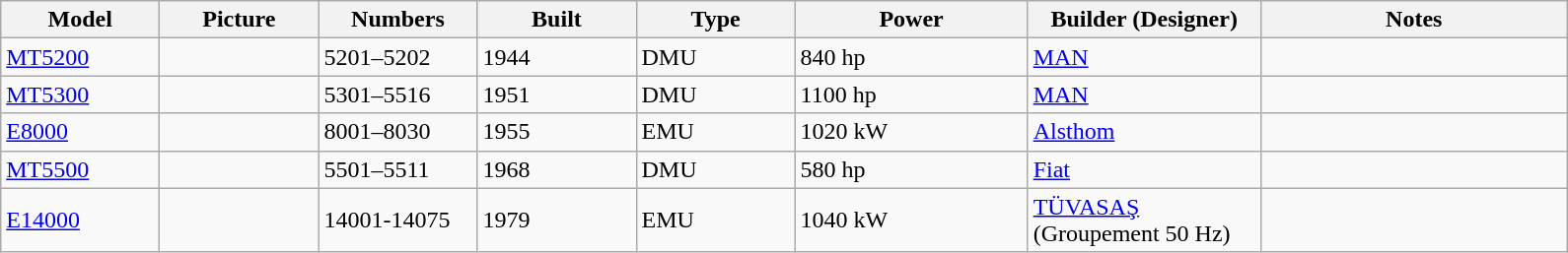<table class="wikitable">
<tr>
<th width=100>Model</th>
<th width=100>Picture</th>
<th width=100>Numbers</th>
<th width=100>Built</th>
<th width=100>Type</th>
<th width=150>Power</th>
<th width=150>Builder (Designer)</th>
<th width=200>Notes</th>
</tr>
<tr>
<td><a href='#'>MT5200</a></td>
<td></td>
<td>5201–5202</td>
<td>1944</td>
<td>DMU</td>
<td>840 hp</td>
<td><a href='#'>MAN</a></td>
<td></td>
</tr>
<tr>
<td><a href='#'>MT5300</a></td>
<td></td>
<td>5301–5516</td>
<td>1951</td>
<td>DMU</td>
<td>1100 hp</td>
<td><a href='#'>MAN</a></td>
<td></td>
</tr>
<tr>
<td><a href='#'>E8000</a></td>
<td></td>
<td>8001–8030</td>
<td>1955</td>
<td>EMU</td>
<td>1020 kW</td>
<td><a href='#'>Alsthom</a></td>
<td></td>
</tr>
<tr>
<td><a href='#'>MT5500</a></td>
<td></td>
<td>5501–5511</td>
<td>1968</td>
<td>DMU</td>
<td>580 hp</td>
<td><a href='#'>Fiat</a></td>
<td></td>
</tr>
<tr>
<td><a href='#'>E14000</a></td>
<td></td>
<td>14001-14075</td>
<td>1979</td>
<td>EMU</td>
<td>1040 kW</td>
<td><a href='#'>TÜVASAŞ</a> (Groupement 50 Hz)</td>
<td></td>
</tr>
</table>
